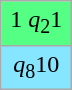<table class="wikitable" style="text-align:center;">
<tr>
<td bgcolor="#55FF83" width="40">1 <em>q</em><sub>2</sub>1</td>
</tr>
<tr>
<td bgcolor="#87E6FF" width="40"><em>q</em><sub>8</sub>10</td>
</tr>
</table>
